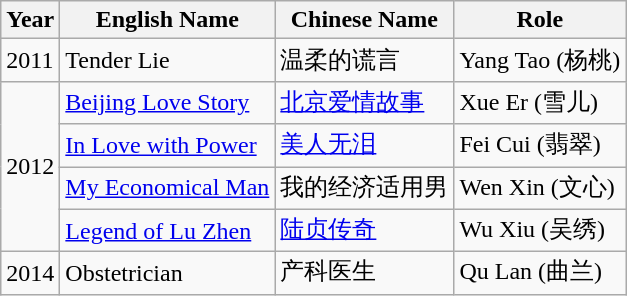<table class="wikitable">
<tr>
<th>Year</th>
<th>English Name</th>
<th>Chinese Name</th>
<th>Role</th>
</tr>
<tr>
<td>2011</td>
<td>Tender Lie</td>
<td>温柔的谎言</td>
<td>Yang Tao (杨桃)</td>
</tr>
<tr>
<td rowspan="4">2012</td>
<td><a href='#'>Beijing Love Story</a></td>
<td><a href='#'>北京爱情故事</a></td>
<td>Xue Er (雪儿)</td>
</tr>
<tr>
<td><a href='#'>In Love with Power</a></td>
<td><a href='#'>美人无泪</a></td>
<td>Fei Cui (翡翠)</td>
</tr>
<tr>
<td><a href='#'>My Economical Man</a></td>
<td>我的经济适用男</td>
<td>Wen Xin (文心)</td>
</tr>
<tr>
<td><a href='#'>Legend of Lu Zhen</a></td>
<td><a href='#'>陆贞传奇</a></td>
<td>Wu Xiu (吴绣)</td>
</tr>
<tr>
<td>2014</td>
<td>Obstetrician</td>
<td>产科医生</td>
<td>Qu Lan (曲兰)</td>
</tr>
</table>
